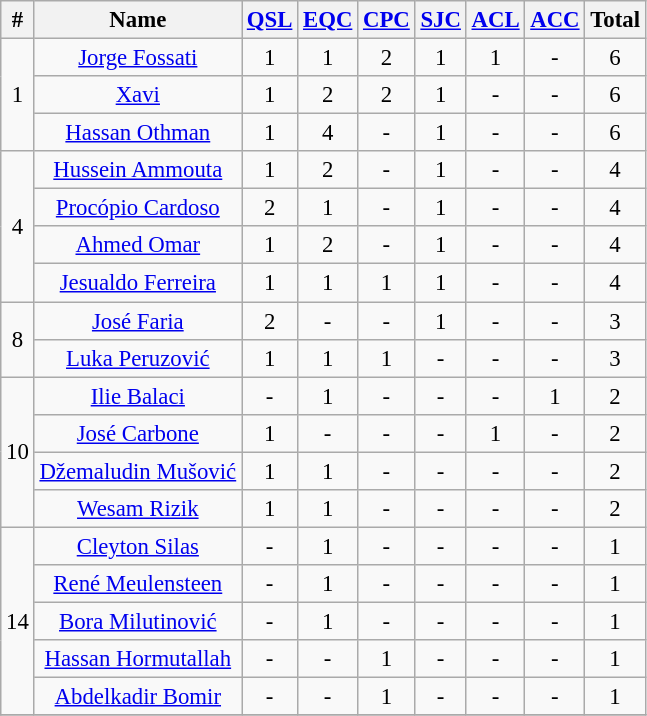<table class="wikitable plainrowheaders sortable" style="font-size:95%; text-align:center;">
<tr>
<th>#</th>
<th>Name</th>
<th style= class="sortable"><a href='#'>QSL</a></th>
<th style=" class="sortable"><a href='#'>EQC</a></th>
<th style= class="sortable"><a href='#'>CPC</a></th>
<th style= class="sortable"><a href='#'>SJC</a></th>
<th style=" class="sortable"><a href='#'>ACL</a></th>
<th style=" class="sortable"><a href='#'>ACC</a></th>
<th>Total</th>
</tr>
<tr>
<td rowspan=3>1</td>
<td> <a href='#'>Jorge Fossati</a></td>
<td align=center>1</td>
<td align=center>1</td>
<td align=center>2</td>
<td align=center>1</td>
<td align=center>1</td>
<td align=center>-</td>
<td align=center>6</td>
</tr>
<tr>
<td> <a href='#'>Xavi</a></td>
<td align=center>1</td>
<td align=center>2</td>
<td align=center>2</td>
<td align=center>1</td>
<td align=center>-</td>
<td align=center>-</td>
<td align=center>6</td>
</tr>
<tr>
<td> <a href='#'>Hassan Othman</a></td>
<td align=center>1</td>
<td align=center>4</td>
<td align=center>-</td>
<td align=center>1</td>
<td align=center>-</td>
<td align=center>-</td>
<td align=center>6</td>
</tr>
<tr>
<td rowspan=4>4</td>
<td> <a href='#'>Hussein Ammouta</a></td>
<td align=center>1</td>
<td align=center>2</td>
<td align=center>-</td>
<td align=center>1</td>
<td align=center>-</td>
<td align=center>-</td>
<td align=center>4</td>
</tr>
<tr>
<td> <a href='#'>Procópio Cardoso</a></td>
<td align=center>2</td>
<td align=center>1</td>
<td align=center>-</td>
<td align=center>1</td>
<td align=center>-</td>
<td align=center>-</td>
<td align=center>4</td>
</tr>
<tr>
<td> <a href='#'>Ahmed Omar</a></td>
<td align=center>1</td>
<td align=center>2</td>
<td align=center>-</td>
<td align=center>1</td>
<td align=center>-</td>
<td align=center>-</td>
<td align=center>4</td>
</tr>
<tr>
<td> <a href='#'>Jesualdo Ferreira</a></td>
<td align=center>1</td>
<td align=center>1</td>
<td align=center>1</td>
<td align=center>1</td>
<td align=center>-</td>
<td align=center>-</td>
<td align=center>4</td>
</tr>
<tr>
<td rowspan=2>8</td>
<td> <a href='#'>José Faria</a></td>
<td align=center>2</td>
<td align=center>-</td>
<td align=center>-</td>
<td align=center>1</td>
<td align=center>-</td>
<td align=center>-</td>
<td align=center>3</td>
</tr>
<tr>
<td> <a href='#'>Luka Peruzović</a></td>
<td align=center>1</td>
<td align=center>1</td>
<td align=center>1</td>
<td align=center>-</td>
<td align=center>-</td>
<td align=center>-</td>
<td align=center>3</td>
</tr>
<tr>
<td rowspan=4>10</td>
<td> <a href='#'>Ilie Balaci</a></td>
<td align=center>-</td>
<td align=center>1</td>
<td align=center>-</td>
<td align=center>-</td>
<td align=center>-</td>
<td align=center>1</td>
<td align=center>2</td>
</tr>
<tr>
<td> <a href='#'>José Carbone</a></td>
<td align=center>1</td>
<td align=center>-</td>
<td align=center>-</td>
<td align=center>-</td>
<td align=center>1</td>
<td align=center>-</td>
<td align=center>2</td>
</tr>
<tr>
<td> <a href='#'>Džemaludin Mušović</a></td>
<td align=center>1</td>
<td align=center>1</td>
<td align=center>-</td>
<td align=center>-</td>
<td align=center>-</td>
<td align=center>-</td>
<td align=center>2</td>
</tr>
<tr>
<td> <a href='#'>Wesam Rizik</a></td>
<td align=center>1</td>
<td align=center>1</td>
<td align=center>-</td>
<td align=center>-</td>
<td align=center>-</td>
<td align=center>-</td>
<td align=center>2</td>
</tr>
<tr>
<td rowspan=5>14</td>
<td> <a href='#'>Cleyton Silas</a></td>
<td align=center>-</td>
<td align=center>1</td>
<td align=center>-</td>
<td align=center>-</td>
<td align=center>-</td>
<td align=center>-</td>
<td align=center>1</td>
</tr>
<tr>
<td> <a href='#'>René Meulensteen</a></td>
<td align=center>-</td>
<td align=center>1</td>
<td align=center>-</td>
<td align=center>-</td>
<td align=center>-</td>
<td align=center>-</td>
<td align=center>1</td>
</tr>
<tr>
<td> <a href='#'>Bora Milutinović</a></td>
<td align=center>-</td>
<td align=center>1</td>
<td align=center>-</td>
<td align=center>-</td>
<td align=center>-</td>
<td align=center>-</td>
<td align=center>1</td>
</tr>
<tr>
<td> <a href='#'>Hassan Hormutallah</a></td>
<td align=center>-</td>
<td align=center>-</td>
<td align=center>1</td>
<td align=center>-</td>
<td align=center>-</td>
<td align=center>-</td>
<td align=center>1</td>
</tr>
<tr>
<td> <a href='#'>Abdelkadir Bomir</a></td>
<td align=center>-</td>
<td align=center>-</td>
<td align=center>1</td>
<td align=center>-</td>
<td align=center>-</td>
<td align=center>-</td>
<td align=center>1</td>
</tr>
<tr>
</tr>
</table>
